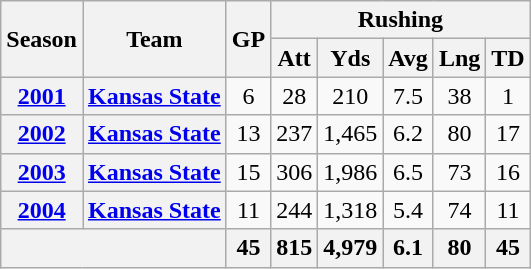<table class="wikitable" style="text-align:center;">
<tr>
<th rowspan="2">Season</th>
<th rowspan="2">Team</th>
<th rowspan="2">GP</th>
<th colspan="5">Rushing</th>
</tr>
<tr>
<th>Att</th>
<th>Yds</th>
<th>Avg</th>
<th>Lng</th>
<th>TD</th>
</tr>
<tr>
<th><a href='#'>2001</a></th>
<th><a href='#'>Kansas State</a></th>
<td>6</td>
<td>28</td>
<td>210</td>
<td>7.5</td>
<td>38</td>
<td>1</td>
</tr>
<tr>
<th><a href='#'>2002</a></th>
<th><a href='#'>Kansas State</a></th>
<td>13</td>
<td>237</td>
<td>1,465</td>
<td>6.2</td>
<td>80</td>
<td>17</td>
</tr>
<tr>
<th><a href='#'>2003</a></th>
<th><a href='#'>Kansas State</a></th>
<td>15</td>
<td>306</td>
<td>1,986</td>
<td>6.5</td>
<td>73</td>
<td>16</td>
</tr>
<tr>
<th><a href='#'>2004</a></th>
<th><a href='#'>Kansas State</a></th>
<td>11</td>
<td>244</td>
<td>1,318</td>
<td>5.4</td>
<td>74</td>
<td>11</td>
</tr>
<tr>
<th colspan="2"></th>
<th>45</th>
<th>815</th>
<th>4,979</th>
<th>6.1</th>
<th>80</th>
<th>45</th>
</tr>
</table>
